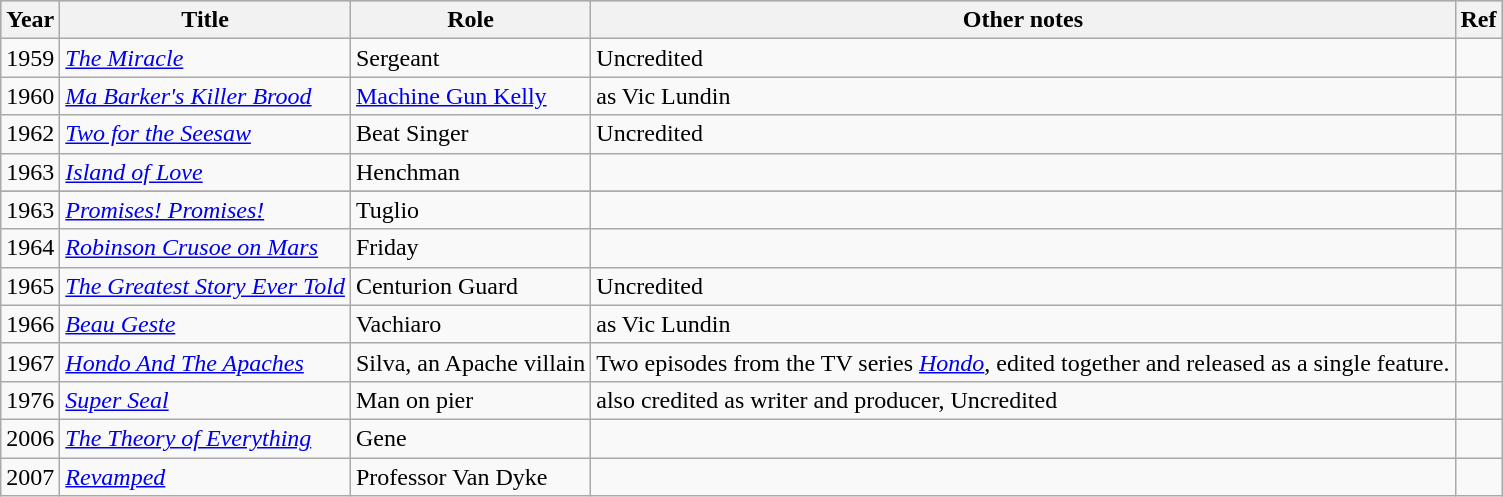<table class="wikitable">
<tr style="background:#b0c4de; text-align:center;">
<th>Year</th>
<th>Title</th>
<th>Role</th>
<th>Other notes</th>
<th>Ref</th>
</tr>
<tr>
<td>1959</td>
<td><em><a href='#'>The Miracle</a></em></td>
<td>Sergeant</td>
<td>Uncredited</td>
<td></td>
</tr>
<tr>
<td>1960</td>
<td><em><a href='#'>Ma Barker's Killer Brood</a></em></td>
<td><a href='#'>Machine Gun Kelly</a></td>
<td>as Vic Lundin</td>
<td></td>
</tr>
<tr>
<td>1962</td>
<td><em><a href='#'>Two for the Seesaw</a></em></td>
<td>Beat Singer</td>
<td>Uncredited</td>
<td></td>
</tr>
<tr>
<td>1963</td>
<td><em><a href='#'>Island of Love</a></em></td>
<td>Henchman</td>
<td></td>
<td></td>
</tr>
<tr>
</tr>
<tr>
<td>1963</td>
<td><em><a href='#'>Promises! Promises!</a></em></td>
<td>Tuglio</td>
<td></td>
<td></td>
</tr>
<tr>
<td>1964</td>
<td><em><a href='#'>Robinson Crusoe on Mars</a></em></td>
<td>Friday</td>
<td></td>
<td></td>
</tr>
<tr>
<td>1965</td>
<td><em><a href='#'>The Greatest Story Ever Told</a></em></td>
<td>Centurion Guard</td>
<td>Uncredited</td>
<td></td>
</tr>
<tr>
<td>1966</td>
<td><em><a href='#'>Beau Geste</a></em></td>
<td>Vachiaro</td>
<td>as Vic Lundin</td>
<td></td>
</tr>
<tr>
<td>1967</td>
<td><em><a href='#'>Hondo And The Apaches</a></em></td>
<td>Silva, an Apache villain</td>
<td>Two episodes from the TV series <em><a href='#'>Hondo</a></em>, edited together and released as a single feature.</td>
<td></td>
</tr>
<tr>
<td>1976</td>
<td><em><a href='#'>Super Seal</a></em></td>
<td>Man on pier</td>
<td>also credited as writer and producer, Uncredited</td>
<td></td>
</tr>
<tr>
<td>2006</td>
<td><em><a href='#'>The Theory of Everything</a></em></td>
<td>Gene</td>
<td></td>
<td></td>
</tr>
<tr>
<td>2007</td>
<td><em><a href='#'>Revamped</a></em></td>
<td>Professor Van Dyke</td>
<td></td>
<td></td>
</tr>
</table>
